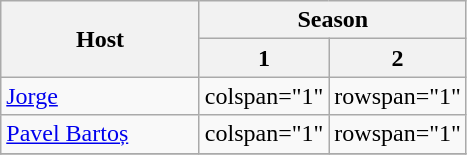<table class="wikitable">
<tr>
<th rowspan="2"  width="125">Host</th>
<th colspan=2 style=text-align:center;>Season</th>
</tr>
<tr>
<th ! width="25">1</th>
<th width="25">2</th>
</tr>
<tr>
<td><a href='#'>Jorge</a></td>
<td>colspan="1" </td>
<td>rowspan="1" </td>
</tr>
<tr>
<td><a href='#'>Pavel Bartoș</a></td>
<td>colspan="1" </td>
<td>rowspan="1" </td>
</tr>
<tr>
</tr>
</table>
